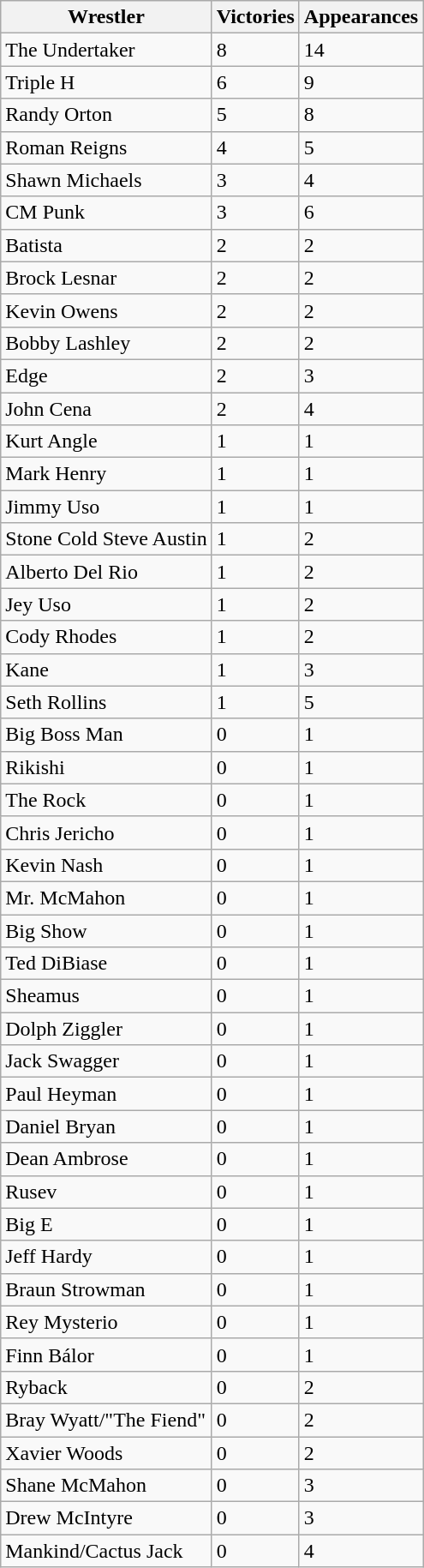<table class="wikitable sortable">
<tr>
<th>Wrestler</th>
<th>Victories</th>
<th>Appearances</th>
</tr>
<tr>
<td>The Undertaker</td>
<td>8</td>
<td>14</td>
</tr>
<tr>
<td>Triple H</td>
<td>6</td>
<td>9</td>
</tr>
<tr>
<td>Randy Orton</td>
<td>5</td>
<td>8</td>
</tr>
<tr>
<td>Roman Reigns</td>
<td>4</td>
<td>5</td>
</tr>
<tr>
<td>Shawn Michaels</td>
<td>3</td>
<td>4</td>
</tr>
<tr>
<td>CM Punk</td>
<td>3</td>
<td>6</td>
</tr>
<tr>
<td>Batista</td>
<td>2</td>
<td>2</td>
</tr>
<tr>
<td>Brock Lesnar</td>
<td>2</td>
<td>2</td>
</tr>
<tr>
<td>Kevin Owens</td>
<td>2</td>
<td>2</td>
</tr>
<tr>
<td>Bobby Lashley</td>
<td>2</td>
<td>2</td>
</tr>
<tr>
<td>Edge</td>
<td>2</td>
<td>3</td>
</tr>
<tr>
<td>John Cena</td>
<td>2</td>
<td>4</td>
</tr>
<tr>
<td>Kurt Angle</td>
<td>1</td>
<td>1</td>
</tr>
<tr>
<td>Mark Henry</td>
<td>1</td>
<td>1</td>
</tr>
<tr>
<td>Jimmy Uso</td>
<td>1</td>
<td>1</td>
</tr>
<tr>
<td>Stone Cold Steve Austin</td>
<td>1</td>
<td>2</td>
</tr>
<tr>
<td>Alberto Del Rio</td>
<td>1</td>
<td>2</td>
</tr>
<tr>
<td>Jey Uso</td>
<td>1</td>
<td>2</td>
</tr>
<tr>
<td>Cody Rhodes</td>
<td>1</td>
<td>2</td>
</tr>
<tr>
<td>Kane</td>
<td>1</td>
<td>3</td>
</tr>
<tr>
<td>Seth Rollins</td>
<td>1</td>
<td>5</td>
</tr>
<tr>
<td>Big Boss Man</td>
<td>0</td>
<td>1</td>
</tr>
<tr>
<td>Rikishi</td>
<td>0</td>
<td>1</td>
</tr>
<tr>
<td>The Rock</td>
<td>0</td>
<td>1</td>
</tr>
<tr>
<td>Chris Jericho</td>
<td>0</td>
<td>1</td>
</tr>
<tr>
<td>Kevin Nash</td>
<td>0</td>
<td>1</td>
</tr>
<tr>
<td>Mr. McMahon</td>
<td>0</td>
<td>1</td>
</tr>
<tr>
<td>Big Show</td>
<td>0</td>
<td>1</td>
</tr>
<tr>
<td>Ted DiBiase</td>
<td>0</td>
<td>1</td>
</tr>
<tr>
<td>Sheamus</td>
<td>0</td>
<td>1</td>
</tr>
<tr>
<td>Dolph Ziggler</td>
<td>0</td>
<td>1</td>
</tr>
<tr>
<td>Jack Swagger</td>
<td>0</td>
<td>1</td>
</tr>
<tr>
<td>Paul Heyman</td>
<td>0</td>
<td>1</td>
</tr>
<tr>
<td>Daniel Bryan</td>
<td>0</td>
<td>1</td>
</tr>
<tr>
<td>Dean Ambrose</td>
<td>0</td>
<td>1</td>
</tr>
<tr>
<td>Rusev</td>
<td>0</td>
<td>1</td>
</tr>
<tr>
<td>Big E</td>
<td>0</td>
<td>1</td>
</tr>
<tr>
<td>Jeff Hardy</td>
<td>0</td>
<td>1</td>
</tr>
<tr>
<td>Braun Strowman</td>
<td>0</td>
<td>1</td>
</tr>
<tr>
<td>Rey Mysterio</td>
<td>0</td>
<td>1</td>
</tr>
<tr>
<td>Finn Bálor</td>
<td>0</td>
<td>1</td>
</tr>
<tr>
<td>Ryback</td>
<td>0</td>
<td>2</td>
</tr>
<tr>
<td>Bray Wyatt/"The Fiend"</td>
<td>0</td>
<td>2</td>
</tr>
<tr>
<td>Xavier Woods</td>
<td>0</td>
<td>2</td>
</tr>
<tr>
<td>Shane McMahon</td>
<td>0</td>
<td>3</td>
</tr>
<tr>
<td>Drew McIntyre</td>
<td>0</td>
<td>3</td>
</tr>
<tr>
<td>Mankind/Cactus Jack</td>
<td>0</td>
<td>4</td>
</tr>
</table>
